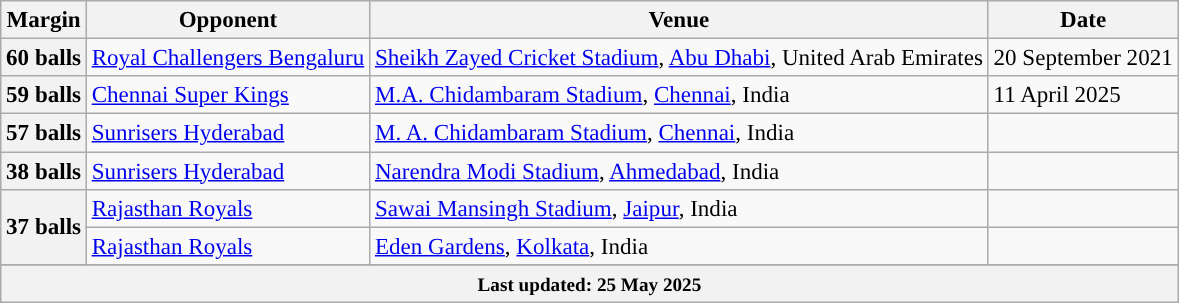<table class="wikitable sortable" style="text-align:left;font-size:96%;">
<tr>
<th>Margin</th>
<th>Opponent</th>
<th>Venue</th>
<th>Date</th>
</tr>
<tr>
<th>60 balls</th>
<td><a href='#'>Royal Challengers Bengaluru</a></td>
<td><a href='#'>Sheikh Zayed Cricket Stadium</a>, <a href='#'>Abu Dhabi</a>, United Arab Emirates</td>
<td>20 September 2021</td>
</tr>
<tr>
<th>59 balls</th>
<td><a href='#'>Chennai Super Kings</a></td>
<td><a href='#'>M.A. Chidambaram Stadium</a>, <a href='#'>Chennai</a>, India</td>
<td>11 April 2025</td>
</tr>
<tr>
<th>57 balls</th>
<td><a href='#'>Sunrisers Hyderabad</a></td>
<td><a href='#'>M. A. Chidambaram Stadium</a>, <a href='#'>Chennai</a>, India</td>
<td></td>
</tr>
<tr>
<th>38 balls</th>
<td><a href='#'>Sunrisers Hyderabad</a></td>
<td><a href='#'>Narendra Modi Stadium</a>, <a href='#'>Ahmedabad</a>, India</td>
<td></td>
</tr>
<tr>
<th rowspan="2">37 balls</th>
<td><a href='#'>Rajasthan Royals</a></td>
<td><a href='#'>Sawai Mansingh Stadium</a>, <a href='#'>Jaipur</a>, India</td>
<td></td>
</tr>
<tr>
<td><a href='#'>Rajasthan Royals</a></td>
<td><a href='#'>Eden Gardens</a>, <a href='#'>Kolkata</a>, India</td>
<td></td>
</tr>
<tr>
</tr>
<tr class="sortbottom">
<th colspan="4"><small>Last updated: 25 May 2025</small></th>
</tr>
</table>
